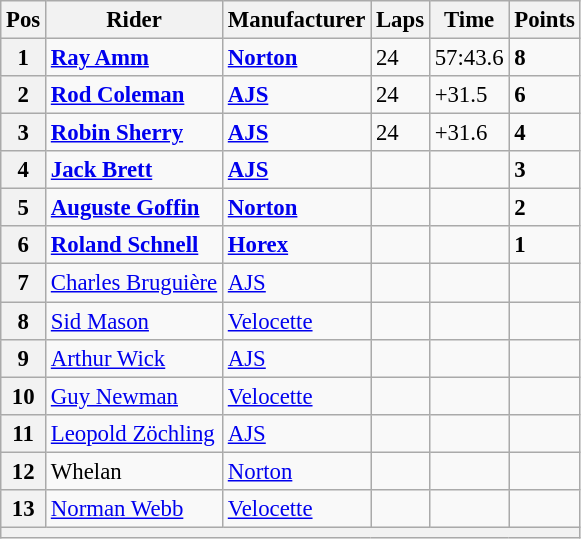<table class="wikitable" style="font-size: 95%;">
<tr>
<th>Pos</th>
<th>Rider</th>
<th>Manufacturer</th>
<th>Laps</th>
<th>Time</th>
<th>Points</th>
</tr>
<tr>
<th>1</th>
<td> <strong><a href='#'>Ray Amm</a></strong></td>
<td><strong><a href='#'>Norton</a></strong></td>
<td>24</td>
<td>57:43.6</td>
<td><strong>8</strong></td>
</tr>
<tr>
<th>2</th>
<td> <strong><a href='#'>Rod Coleman</a></strong></td>
<td><strong><a href='#'>AJS</a></strong></td>
<td>24</td>
<td>+31.5</td>
<td><strong>6</strong></td>
</tr>
<tr>
<th>3</th>
<td> <strong><a href='#'>Robin Sherry</a></strong></td>
<td><strong><a href='#'>AJS</a></strong></td>
<td>24</td>
<td>+31.6</td>
<td><strong>4</strong></td>
</tr>
<tr>
<th>4</th>
<td> <strong><a href='#'>Jack Brett</a></strong></td>
<td><strong><a href='#'>AJS</a></strong></td>
<td></td>
<td></td>
<td><strong>3</strong></td>
</tr>
<tr>
<th>5</th>
<td> <strong><a href='#'>Auguste Goffin</a></strong></td>
<td><strong><a href='#'>Norton</a></strong></td>
<td></td>
<td></td>
<td><strong>2</strong></td>
</tr>
<tr>
<th>6</th>
<td> <strong><a href='#'>Roland Schnell</a></strong></td>
<td><strong><a href='#'>Horex</a></strong></td>
<td></td>
<td></td>
<td><strong>1</strong></td>
</tr>
<tr>
<th>7</th>
<td> <a href='#'>Charles Bruguière</a></td>
<td><a href='#'>AJS</a></td>
<td></td>
<td></td>
<td></td>
</tr>
<tr>
<th>8</th>
<td> <a href='#'>Sid Mason</a></td>
<td><a href='#'>Velocette</a></td>
<td></td>
<td></td>
<td></td>
</tr>
<tr>
<th>9</th>
<td> <a href='#'>Arthur Wick</a></td>
<td><a href='#'>AJS</a></td>
<td></td>
<td></td>
<td></td>
</tr>
<tr>
<th>10</th>
<td> <a href='#'>Guy Newman</a></td>
<td><a href='#'>Velocette</a></td>
<td></td>
<td></td>
<td></td>
</tr>
<tr>
<th>11</th>
<td> <a href='#'>Leopold Zöchling</a></td>
<td><a href='#'>AJS</a></td>
<td></td>
<td></td>
<td></td>
</tr>
<tr>
<th>12</th>
<td> Whelan</td>
<td><a href='#'>Norton</a></td>
<td></td>
<td></td>
<td></td>
</tr>
<tr>
<th>13</th>
<td> <a href='#'>Norman Webb</a></td>
<td><a href='#'>Velocette</a></td>
<td></td>
<td></td>
<td></td>
</tr>
<tr>
<th colspan=6></th>
</tr>
</table>
